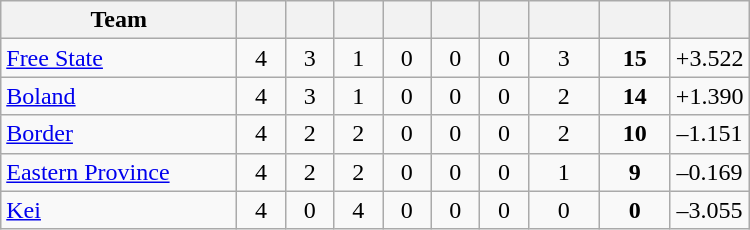<table class="wikitable" style="text-align:center">
<tr>
<th width="150">Team</th>
<th width="25"></th>
<th width="25"></th>
<th width="25"></th>
<th width="25"></th>
<th width="25"></th>
<th width="25"></th>
<th width="40"></th>
<th width="40"></th>
<th width="45"></th>
</tr>
<tr>
<td style="text-align:left"><a href='#'>Free State</a></td>
<td>4</td>
<td>3</td>
<td>1</td>
<td>0</td>
<td>0</td>
<td>0</td>
<td>3</td>
<td><strong>15</strong></td>
<td>+3.522</td>
</tr>
<tr>
<td style="text-align:left"><a href='#'>Boland</a></td>
<td>4</td>
<td>3</td>
<td>1</td>
<td>0</td>
<td>0</td>
<td>0</td>
<td>2</td>
<td><strong>14</strong></td>
<td>+1.390</td>
</tr>
<tr>
<td style="text-align:left"><a href='#'>Border</a></td>
<td>4</td>
<td>2</td>
<td>2</td>
<td>0</td>
<td>0</td>
<td>0</td>
<td>2</td>
<td><strong>10</strong></td>
<td>–1.151</td>
</tr>
<tr>
<td style="text-align:left"><a href='#'>Eastern Province</a></td>
<td>4</td>
<td>2</td>
<td>2</td>
<td>0</td>
<td>0</td>
<td>0</td>
<td>1</td>
<td><strong>9</strong></td>
<td>–0.169</td>
</tr>
<tr>
<td style="text-align:left"><a href='#'>Kei</a></td>
<td>4</td>
<td>0</td>
<td>4</td>
<td>0</td>
<td>0</td>
<td>0</td>
<td>0</td>
<td><strong>0</strong></td>
<td>–3.055</td>
</tr>
</table>
